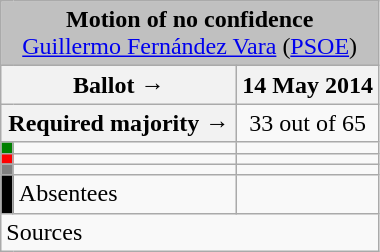<table class="wikitable" style="text-align:center;">
<tr>
<td colspan="3" align="center" bgcolor="#C0C0C0"><strong>Motion of no confidence</strong><br><a href='#'>Guillermo Fernández Vara</a> (<a href='#'>PSOE</a>)</td>
</tr>
<tr>
<th colspan="2" width="150px">Ballot →</th>
<th>14 May 2014</th>
</tr>
<tr>
<th colspan="2">Required majority →</th>
<td>33 out of 65 </td>
</tr>
<tr>
<th width="1px" style="background:green;"></th>
<td align="left"></td>
<td></td>
</tr>
<tr>
<th style="color:inherit;background:red;"></th>
<td align="left"></td>
<td></td>
</tr>
<tr>
<th style="color:inherit;background:gray;"></th>
<td align="left"></td>
<td></td>
</tr>
<tr>
<th style="color:inherit;background:black;"></th>
<td align="left"><span>Absentees</span></td>
<td></td>
</tr>
<tr>
<td align="left" colspan="3">Sources</td>
</tr>
</table>
